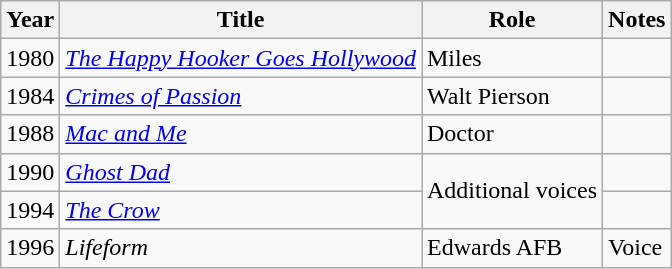<table class="wikitable sortable">
<tr>
<th>Year</th>
<th>Title</th>
<th>Role</th>
<th>Notes</th>
</tr>
<tr>
<td>1980</td>
<td><em><a href='#'>The Happy Hooker Goes Hollywood</a></em></td>
<td>Miles</td>
<td></td>
</tr>
<tr>
<td>1984</td>
<td><a href='#'><em>Crimes of Passion</em></a></td>
<td>Walt Pierson</td>
<td></td>
</tr>
<tr>
<td>1988</td>
<td><em><a href='#'>Mac and Me</a></em></td>
<td>Doctor</td>
<td></td>
</tr>
<tr>
<td>1990</td>
<td><em><a href='#'>Ghost Dad</a></em></td>
<td rowspan="2">Additional voices</td>
<td></td>
</tr>
<tr>
<td>1994</td>
<td><a href='#'><em>The Crow</em></a></td>
<td></td>
</tr>
<tr>
<td>1996</td>
<td><em>Lifeform</em></td>
<td>Edwards AFB</td>
<td>Voice</td>
</tr>
</table>
